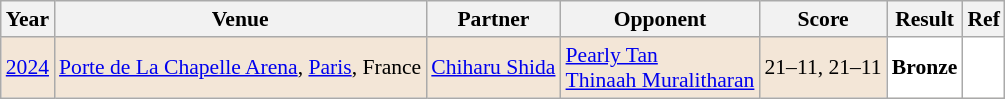<table class="sortable wikitable" style="font-size: 90%">
<tr>
<th>Year</th>
<th>Venue</th>
<th>Partner</th>
<th>Opponent</th>
<th>Score</th>
<th>Result</th>
<th>Ref</th>
</tr>
<tr style="background:#F3E6D7">
<td align="center"><a href='#'>2024</a></td>
<td align="left"><a href='#'>Porte de La Chapelle Arena</a>, <a href='#'>Paris</a>, France</td>
<td align="left"> <a href='#'>Chiharu Shida</a></td>
<td align="left"> <a href='#'>Pearly Tan</a><br> <a href='#'>Thinaah Muralitharan</a></td>
<td align="left">21–11, 21–11</td>
<td style="text-align:left; background:white"> <strong>Bronze</strong></td>
<td style="text-align:center; background:white"></td>
</tr>
</table>
